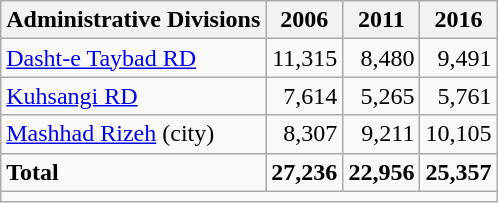<table class="wikitable">
<tr>
<th>Administrative Divisions</th>
<th>2006</th>
<th>2011</th>
<th>2016</th>
</tr>
<tr>
<td><a href='#'>Dasht-e Taybad RD</a></td>
<td style="text-align: right;">11,315</td>
<td style="text-align: right;">8,480</td>
<td style="text-align: right;">9,491</td>
</tr>
<tr>
<td><a href='#'>Kuhsangi RD</a></td>
<td style="text-align: right;">7,614</td>
<td style="text-align: right;">5,265</td>
<td style="text-align: right;">5,761</td>
</tr>
<tr>
<td><a href='#'>Mashhad Rizeh</a> (city)</td>
<td style="text-align: right;">8,307</td>
<td style="text-align: right;">9,211</td>
<td style="text-align: right;">10,105</td>
</tr>
<tr>
<td><strong>Total</strong></td>
<td style="text-align: right;"><strong>27,236</strong></td>
<td style="text-align: right;"><strong>22,956</strong></td>
<td style="text-align: right;"><strong>25,357</strong></td>
</tr>
<tr>
<td colspan=4></td>
</tr>
</table>
